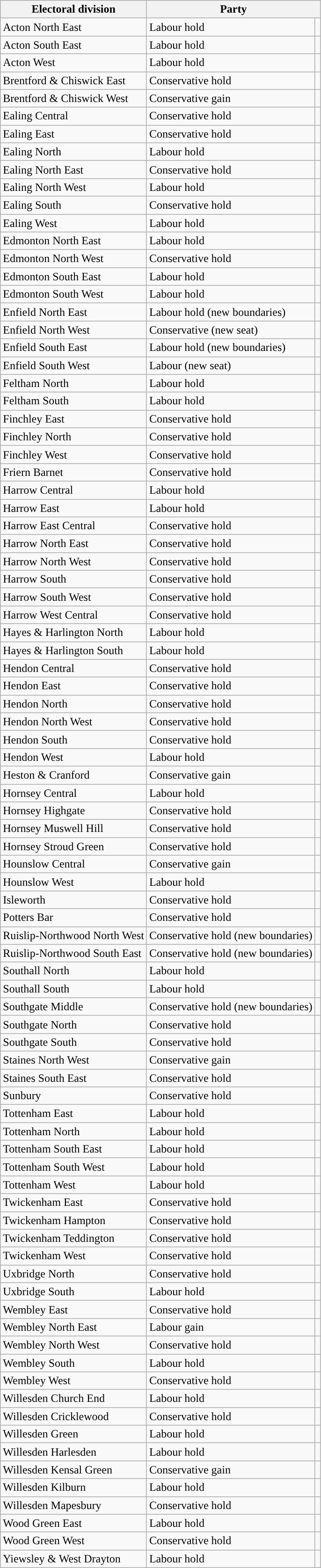<table class="wikitable mw-collapsible mw-collapsed">
<tr>
<th>Electoral division</th>
<th colspan="2">Party</th>
</tr>
<tr>
<td>Acton North East</td>
<td>Labour hold</td>
<td style="background-color: "></td>
</tr>
<tr>
<td>Acton South East</td>
<td>Labour hold</td>
<td style="background-color: "></td>
</tr>
<tr>
<td>Acton West</td>
<td>Labour hold</td>
<td style="background-color: "></td>
</tr>
<tr>
<td>Brentford & Chiswick East</td>
<td>Conservative hold</td>
<td style="background-color: "></td>
</tr>
<tr>
<td>Brentford & Chiswick West</td>
<td>Conservative gain</td>
<td style="background-color: "></td>
</tr>
<tr>
<td>Ealing Central</td>
<td>Conservative hold</td>
<td style="background-color: "></td>
</tr>
<tr>
<td>Ealing East</td>
<td>Conservative hold</td>
<td style="background-color: "></td>
</tr>
<tr>
<td>Ealing North</td>
<td>Labour hold</td>
<td style="background-color: "></td>
</tr>
<tr>
<td>Ealing North East</td>
<td>Conservative hold</td>
<td style="background-color: "></td>
</tr>
<tr>
<td>Ealing North West</td>
<td>Labour hold</td>
<td style="background-color: "></td>
</tr>
<tr>
<td>Ealing South</td>
<td>Conservative hold</td>
<td style="background-color: "></td>
</tr>
<tr>
<td>Ealing West</td>
<td>Labour hold</td>
<td style="background-color: "></td>
</tr>
<tr>
<td>Edmonton North East</td>
<td>Labour hold</td>
<td style="background-color: "></td>
</tr>
<tr>
<td>Edmonton North West</td>
<td>Conservative hold</td>
<td style="background-color: "></td>
</tr>
<tr>
<td>Edmonton South East</td>
<td>Labour hold</td>
<td style="background-color: "></td>
</tr>
<tr>
<td>Edmonton South West</td>
<td>Labour hold</td>
<td style="background-color: "></td>
</tr>
<tr>
<td>Enfield North East</td>
<td>Labour hold (new boundaries)</td>
<td style="background-color: "></td>
</tr>
<tr>
<td>Enfield North West</td>
<td>Conservative (new seat)</td>
<td style="background-color: "></td>
</tr>
<tr>
<td>Enfield South East</td>
<td>Labour hold (new boundaries)</td>
<td style="background-color: "></td>
</tr>
<tr>
<td>Enfield South West</td>
<td>Labour (new seat)</td>
<td style="background-color: "></td>
</tr>
<tr>
<td>Feltham North</td>
<td>Labour hold</td>
<td style="background-color: "></td>
</tr>
<tr>
<td>Feltham South</td>
<td>Labour hold</td>
<td style="background-color: "></td>
</tr>
<tr>
<td>Finchley East</td>
<td>Conservative hold</td>
<td style="background-color: "></td>
</tr>
<tr>
<td>Finchley North</td>
<td>Conservative hold</td>
<td style="background-color: "></td>
</tr>
<tr>
<td>Finchley West</td>
<td>Conservative hold</td>
<td style="background-color: "></td>
</tr>
<tr>
<td>Friern Barnet</td>
<td>Conservative hold</td>
<td style="background-color: "></td>
</tr>
<tr>
<td>Harrow Central</td>
<td>Labour hold</td>
<td style="background-color: "></td>
</tr>
<tr>
<td>Harrow East</td>
<td>Labour hold</td>
<td style="background-color: "></td>
</tr>
<tr>
<td>Harrow East Central</td>
<td>Conservative hold</td>
<td style="background-color: "></td>
</tr>
<tr>
<td>Harrow North East</td>
<td>Conservative hold</td>
<td style="background-color: "></td>
</tr>
<tr>
<td>Harrow North West</td>
<td>Conservative hold</td>
<td style="background-color: "></td>
</tr>
<tr>
<td>Harrow South</td>
<td>Conservative hold</td>
<td style="background-color: "></td>
</tr>
<tr>
<td>Harrow South West</td>
<td>Conservative hold</td>
<td style="background-color: "></td>
</tr>
<tr>
<td>Harrow West Central</td>
<td>Conservative hold</td>
<td style="background-color: "></td>
</tr>
<tr>
<td>Hayes & Harlington North</td>
<td>Labour hold</td>
<td style="background-color: "></td>
</tr>
<tr>
<td>Hayes & Harlington South</td>
<td>Labour hold</td>
<td style="background-color: "></td>
</tr>
<tr>
<td>Hendon Central</td>
<td>Conservative hold</td>
<td style="background-color: "></td>
</tr>
<tr>
<td>Hendon East</td>
<td>Conservative hold</td>
<td style="background-color: "></td>
</tr>
<tr>
<td>Hendon North</td>
<td>Conservative hold</td>
<td style="background-color: "></td>
</tr>
<tr>
<td>Hendon North West</td>
<td>Conservative hold</td>
<td style="background-color: "></td>
</tr>
<tr>
<td>Hendon South</td>
<td>Conservative hold</td>
<td style="background-color: "></td>
</tr>
<tr>
<td>Hendon West</td>
<td>Labour hold</td>
<td style="background-color: "></td>
</tr>
<tr>
<td>Heston & Cranford</td>
<td>Conservative gain</td>
<td style="background-color: "></td>
</tr>
<tr>
<td>Hornsey Central</td>
<td>Labour hold</td>
<td style="background-color: "></td>
</tr>
<tr>
<td>Hornsey Highgate</td>
<td>Conservative hold</td>
<td style="background-color: "></td>
</tr>
<tr>
<td>Hornsey Muswell Hill</td>
<td>Conservative hold</td>
<td style="background-color: "></td>
</tr>
<tr>
<td>Hornsey Stroud Green</td>
<td>Conservative hold</td>
<td style="background-color: "></td>
</tr>
<tr>
<td>Hounslow Central</td>
<td>Conservative gain</td>
<td style="background-color: "></td>
</tr>
<tr>
<td>Hounslow West</td>
<td>Labour hold</td>
<td style="background-color: "></td>
</tr>
<tr>
<td>Isleworth</td>
<td>Conservative hold</td>
<td style="background-color: "></td>
</tr>
<tr>
<td>Potters Bar</td>
<td>Conservative hold</td>
<td style="background-color: "></td>
</tr>
<tr>
<td>Ruislip-Northwood North West</td>
<td>Conservative hold (new boundaries)</td>
<td style="background-color: "></td>
</tr>
<tr>
<td>Ruislip-Northwood South East</td>
<td>Conservative hold (new boundaries)</td>
<td style="background-color: "></td>
</tr>
<tr>
<td>Southall North</td>
<td>Labour hold</td>
<td style="background-color: "></td>
</tr>
<tr>
<td>Southall South</td>
<td>Labour hold</td>
<td style="background-color: "></td>
</tr>
<tr>
<td>Southgate Middle</td>
<td>Conservative hold (new boundaries)</td>
<td style="background-color: "></td>
</tr>
<tr>
<td>Southgate North</td>
<td>Conservative hold</td>
<td style="background-color: "></td>
</tr>
<tr>
<td>Southgate South</td>
<td>Conservative hold</td>
<td style="background-color: "></td>
</tr>
<tr>
<td>Staines North West</td>
<td>Conservative gain</td>
<td style="background-color: "></td>
</tr>
<tr>
<td>Staines South East</td>
<td>Conservative hold</td>
<td style="background-color: "></td>
</tr>
<tr>
<td>Sunbury</td>
<td>Conservative hold</td>
<td style="background-color: "></td>
</tr>
<tr>
<td>Tottenham East</td>
<td>Labour hold</td>
<td style="background-color: "></td>
</tr>
<tr>
<td>Tottenham North</td>
<td>Labour hold</td>
<td style="background-color: "></td>
</tr>
<tr>
<td>Tottenham South East</td>
<td>Labour hold</td>
<td style="background-color: "></td>
</tr>
<tr>
<td>Tottenham South West</td>
<td>Labour hold</td>
<td style="background-color: "></td>
</tr>
<tr>
<td>Tottenham West</td>
<td>Labour hold</td>
<td style="background-color: "></td>
</tr>
<tr>
<td>Twickenham East</td>
<td>Conservative hold</td>
<td style="background-color: "></td>
</tr>
<tr>
<td>Twickenham Hampton</td>
<td>Conservative hold</td>
<td style="background-color: "></td>
</tr>
<tr>
<td>Twickenham Teddington</td>
<td>Conservative hold</td>
<td style="background-color: "></td>
</tr>
<tr>
<td>Twickenham West</td>
<td>Conservative hold</td>
<td style="background-color: "></td>
</tr>
<tr>
<td>Uxbridge North</td>
<td>Conservative hold</td>
<td style="background-color: "></td>
</tr>
<tr>
<td>Uxbridge South</td>
<td>Labour hold</td>
<td style="background-color: "></td>
</tr>
<tr>
<td>Wembley East</td>
<td>Conservative hold</td>
<td style="background-color: "></td>
</tr>
<tr>
<td>Wembley North East</td>
<td>Labour gain</td>
<td style="background-color: "></td>
</tr>
<tr>
<td>Wembley North West</td>
<td>Conservative hold</td>
<td style="background-color: "></td>
</tr>
<tr>
<td>Wembley South</td>
<td>Labour hold</td>
<td style="background-color: "></td>
</tr>
<tr>
<td>Wembley West</td>
<td>Conservative hold</td>
<td style="background-color: "></td>
</tr>
<tr>
<td>Willesden Church End</td>
<td>Labour hold</td>
<td style="background-color: "></td>
</tr>
<tr>
<td>Willesden Cricklewood</td>
<td>Conservative hold</td>
<td style="background-color: "></td>
</tr>
<tr>
<td>Willesden Green</td>
<td>Labour hold</td>
<td style="background-color: "></td>
</tr>
<tr>
<td>Willesden Harlesden</td>
<td>Labour hold</td>
<td style="background-color: "></td>
</tr>
<tr>
<td>Willesden Kensal Green</td>
<td>Conservative gain</td>
<td style="background-color: "></td>
</tr>
<tr>
<td>Willesden Kilburn</td>
<td>Labour hold</td>
<td style="background-color: "></td>
</tr>
<tr>
<td>Willesden Mapesbury</td>
<td>Conservative hold</td>
<td style="background-color: "></td>
</tr>
<tr>
<td>Wood Green East</td>
<td>Labour hold</td>
<td style="background-color: "></td>
</tr>
<tr>
<td>Wood Green West</td>
<td>Conservative hold</td>
<td style="background-color: "></td>
</tr>
<tr>
<td>Yiewsley & West Drayton</td>
<td>Labour hold</td>
<td style="background-color: "></td>
</tr>
</table>
